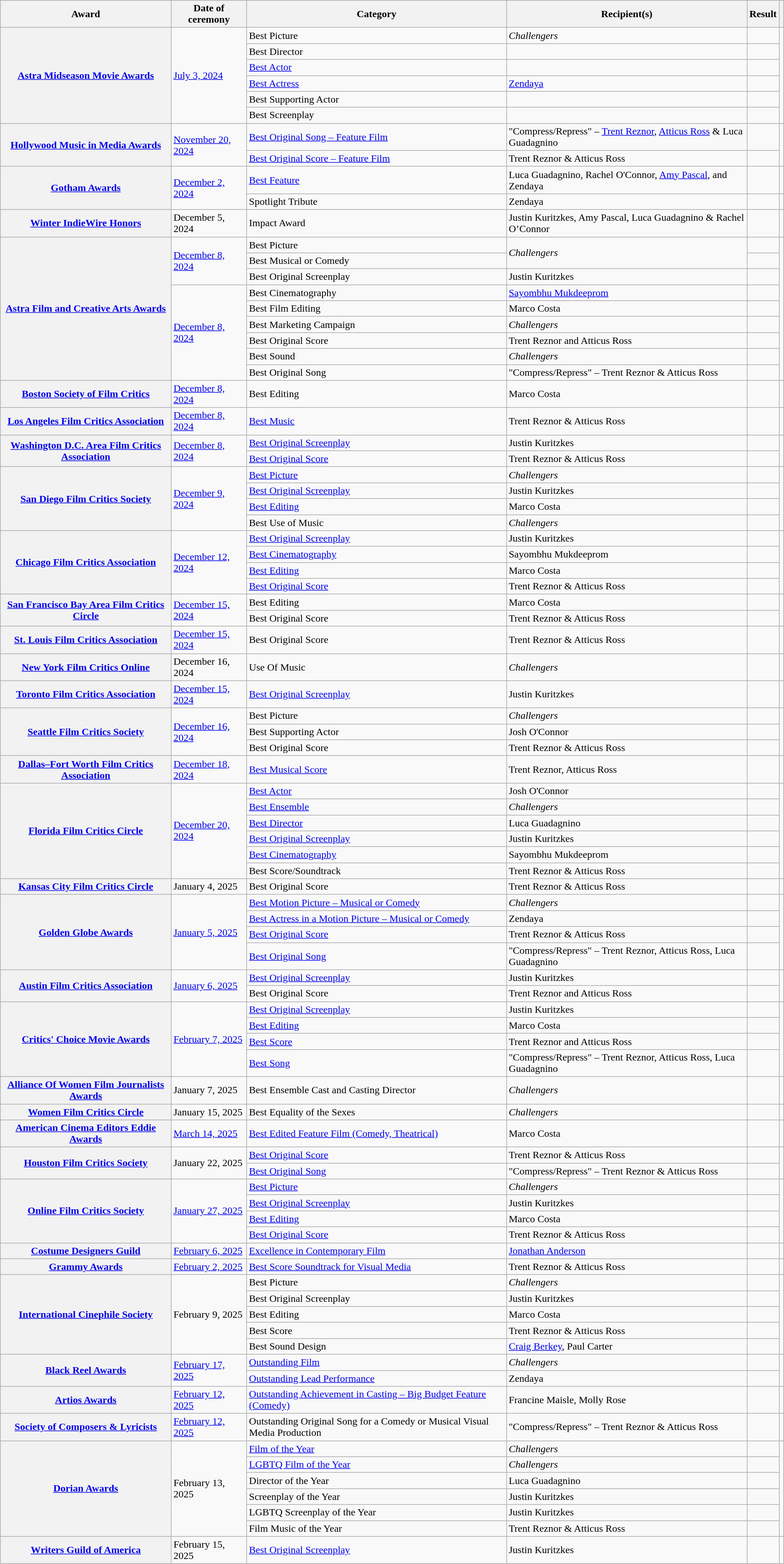<table class="wikitable sortable plainrowheaders">
<tr>
<th scope="col">Award</th>
<th scope="col">Date of ceremony</th>
<th scope="col">Category</th>
<th scope="col">Recipient(s)</th>
<th scope="col">Result</th>
<th scope="col" class="unsortable"></th>
</tr>
<tr>
<th rowspan="6" scope="row"><a href='#'>Astra Midseason Movie Awards</a></th>
<td rowspan="6"><a href='#'>July 3, 2024</a></td>
<td>Best Picture</td>
<td><em>Challengers</em></td>
<td></td>
<td rowspan="6" align="center"><br></td>
</tr>
<tr>
<td>Best Director</td>
<td></td>
<td></td>
</tr>
<tr>
<td><a href='#'>Best Actor</a></td>
<td></td>
<td></td>
</tr>
<tr>
<td><a href='#'>Best Actress</a></td>
<td><a href='#'>Zendaya</a></td>
<td></td>
</tr>
<tr>
<td>Best Supporting Actor</td>
<td></td>
<td></td>
</tr>
<tr>
<td>Best Screenplay</td>
<td></td>
<td></td>
</tr>
<tr>
<th rowspan="2" scope="row"><a href='#'>Hollywood Music in Media Awards</a></th>
<td rowspan="2"><a href='#'>November 20, 2024</a></td>
<td><a href='#'>Best Original Song – Feature Film</a></td>
<td>"Compress/Repress" – <a href='#'>Trent Reznor</a>, <a href='#'>Atticus Ross</a> & Luca Guadagnino</td>
<td></td>
<td align="center" rowspan="2"></td>
</tr>
<tr>
<td><a href='#'>Best Original Score – Feature Film</a></td>
<td>Trent Reznor & Atticus Ross</td>
<td></td>
</tr>
<tr>
<th rowspan="2" scope="row"><a href='#'>Gotham Awards</a></th>
<td rowspan="2"><a href='#'>December 2, 2024</a></td>
<td><a href='#'>Best Feature</a></td>
<td>Luca Guadagnino, Rachel O'Connor, <a href='#'>Amy Pascal</a>, and Zendaya</td>
<td></td>
<td align="center"></td>
</tr>
<tr>
<td>Spotlight Tribute</td>
<td>Zendaya</td>
<td></td>
<td align="center"></td>
</tr>
<tr>
<th scope="row"><a href='#'>Winter IndieWire Honors</a></th>
<td>December 5, 2024</td>
<td>Impact Award</td>
<td>Justin Kuritzkes, Amy Pascal, Luca Guadagnino & Rachel O’Connor</td>
<td></td>
<td align="center"></td>
</tr>
<tr>
<th scope="row" rowspan="9"><a href='#'>Astra Film and Creative Arts Awards</a></th>
<td rowspan="3"><a href='#'>December 8, 2024</a></td>
<td>Best Picture</td>
<td rowspan="2"><em>Challengers</em></td>
<td></td>
<td rowspan="9"></td>
</tr>
<tr>
<td>Best Musical or Comedy</td>
<td></td>
</tr>
<tr>
<td>Best Original Screenplay</td>
<td>Justin Kuritzkes</td>
<td></td>
</tr>
<tr>
<td rowspan="6"><a href='#'>December 8, 2024</a></td>
<td>Best Cinematography</td>
<td><a href='#'>Sayombhu Mukdeeprom</a></td>
<td></td>
</tr>
<tr>
<td>Best Film Editing</td>
<td>Marco Costa</td>
<td></td>
</tr>
<tr>
<td>Best Marketing Campaign</td>
<td><em>Challengers</em></td>
<td></td>
</tr>
<tr>
<td>Best Original Score</td>
<td>Trent Reznor and Atticus Ross</td>
<td></td>
</tr>
<tr>
<td>Best Sound</td>
<td><em>Challengers</em></td>
<td></td>
</tr>
<tr>
<td>Best Original Song</td>
<td>"Compress/Repress" – Trent Reznor & Atticus Ross</td>
<td></td>
</tr>
<tr>
<th scope="row"><a href='#'>Boston Society of Film Critics</a></th>
<td><a href='#'>December 8, 2024</a></td>
<td>Best Editing</td>
<td>Marco Costa</td>
<td></td>
<td></td>
</tr>
<tr>
<th scope="row"><a href='#'>Los Angeles Film Critics Association</a></th>
<td><a href='#'>December 8, 2024</a></td>
<td><a href='#'>Best Music</a></td>
<td>Trent Reznor & Atticus Ross</td>
<td></td>
<td></td>
</tr>
<tr>
<th scope="row" rowspan="2"><a href='#'>Washington D.C. Area Film Critics Association</a></th>
<td rowspan="2"><a href='#'>December 8, 2024</a></td>
<td><a href='#'>Best Original Screenplay</a></td>
<td>Justin Kuritzkes</td>
<td></td>
<td rowspan="2"></td>
</tr>
<tr>
<td><a href='#'>Best Original Score</a></td>
<td>Trent Reznor & Atticus Ross</td>
<td></td>
</tr>
<tr>
<th scope="row" rowspan="4"><a href='#'>San Diego Film Critics Society</a></th>
<td rowspan="4"><a href='#'>December 9, 2024</a></td>
<td><a href='#'>Best Picture</a></td>
<td><em>Challengers</em></td>
<td></td>
<td rowspan="4"></td>
</tr>
<tr>
<td><a href='#'>Best Original Screenplay</a></td>
<td>Justin Kuritzkes</td>
<td></td>
</tr>
<tr>
<td><a href='#'>Best Editing</a></td>
<td>Marco Costa</td>
<td></td>
</tr>
<tr>
<td>Best Use of Music</td>
<td><em>Challengers</em></td>
<td></td>
</tr>
<tr>
<th scope="row" rowspan="4"><a href='#'>Chicago Film Critics Association</a></th>
<td rowspan="4"><a href='#'>December 12, 2024</a></td>
<td><a href='#'>Best Original Screenplay</a></td>
<td>Justin Kuritzkes</td>
<td></td>
<td rowspan="4"></td>
</tr>
<tr>
<td><a href='#'>Best Cinematography</a></td>
<td>Sayombhu Mukdeeprom</td>
<td></td>
</tr>
<tr>
<td><a href='#'>Best Editing</a></td>
<td>Marco Costa</td>
<td></td>
</tr>
<tr>
<td><a href='#'>Best Original Score</a></td>
<td>Trent Reznor & Atticus Ross</td>
<td></td>
</tr>
<tr>
<th rowspan="2" scope="row"><a href='#'>San Francisco Bay Area Film Critics Circle</a></th>
<td rowspan="2"><a href='#'>December 15, 2024</a></td>
<td>Best Editing</td>
<td>Marco Costa</td>
<td></td>
<td rowspan="2"></td>
</tr>
<tr>
<td>Best Original Score</td>
<td>Trent Reznor & Atticus Ross</td>
<td></td>
</tr>
<tr>
<th scope="row"><a href='#'>St. Louis Film Critics Association</a></th>
<td><a href='#'>December 15, 2024</a></td>
<td>Best Original Score</td>
<td>Trent Reznor & Atticus Ross</td>
<td></td>
<td></td>
</tr>
<tr>
<th scope="row"><a href='#'>New York Film Critics Online</a></th>
<td>December 16, 2024</td>
<td>Use Of Music</td>
<td><em>Challengers</em></td>
<td></td>
<td></td>
</tr>
<tr>
<th scope="row" rowspan="1"><a href='#'>Toronto Film Critics Association</a></th>
<td rowspan="1"><a href='#'>December 15, 2024</a></td>
<td><a href='#'>Best Original Screenplay</a></td>
<td>Justin Kuritzkes</td>
<td></td>
<td align="center" rowspan="1"></td>
</tr>
<tr>
<th scope="row" rowspan="3"><a href='#'>Seattle Film Critics Society</a></th>
<td rowspan="3"><a href='#'>December 16, 2024</a></td>
<td>Best Picture</td>
<td><em>Challengers</em></td>
<td></td>
<td rowspan="3"></td>
</tr>
<tr>
<td>Best Supporting Actor</td>
<td>Josh O'Connor</td>
<td></td>
</tr>
<tr>
<td>Best Original Score</td>
<td>Trent Reznor & Atticus Ross</td>
<td></td>
</tr>
<tr>
<th rowspan="1" scope="row"><a href='#'>Dallas–Fort Worth Film Critics Association</a></th>
<td rowspan="1"><a href='#'>December 18, 2024</a></td>
<td><a href='#'>Best Musical Score</a></td>
<td>Trent Reznor, Atticus Ross</td>
<td></td>
<td align="center" rowspan="1"></td>
</tr>
<tr>
<th scope="row" rowspan="6"><a href='#'>Florida Film Critics Circle</a></th>
<td rowspan="6"><a href='#'>December 20, 2024</a></td>
<td><a href='#'>Best Actor</a></td>
<td>Josh O'Connor</td>
<td></td>
<td rowspan="6"></td>
</tr>
<tr>
<td><a href='#'>Best Ensemble</a></td>
<td><em>Challengers</em></td>
<td></td>
</tr>
<tr>
<td><a href='#'>Best Director</a></td>
<td>Luca Guadagnino</td>
<td></td>
</tr>
<tr>
<td><a href='#'>Best Original Screenplay</a></td>
<td>Justin Kuritzkes</td>
<td></td>
</tr>
<tr>
<td><a href='#'>Best Cinematography</a></td>
<td>Sayombhu Mukdeeprom</td>
<td></td>
</tr>
<tr>
<td>Best Score/Soundtrack</td>
<td>Trent Reznor & Atticus Ross</td>
<td></td>
</tr>
<tr>
<th scope="row"><a href='#'>Kansas City Film Critics Circle</a></th>
<td>January 4, 2025</td>
<td>Best Original Score</td>
<td>Trent Reznor & Atticus Ross</td>
<td></td>
<td></td>
</tr>
<tr>
<th scope="row" rowspan="4"><a href='#'>Golden Globe Awards</a></th>
<td rowspan="4"><a href='#'>January 5, 2025</a></td>
<td><a href='#'> Best Motion Picture – Musical or Comedy</a></td>
<td><em>Challengers</em></td>
<td></td>
<td align="center" rowspan="4"></td>
</tr>
<tr>
<td><a href='#'> Best Actress in a Motion Picture – Musical or Comedy</a></td>
<td>Zendaya</td>
<td></td>
</tr>
<tr>
<td><a href='#'> Best Original Score</a></td>
<td>Trent Reznor & Atticus Ross</td>
<td></td>
</tr>
<tr>
<td><a href='#'> Best Original Song</a></td>
<td>"Compress/Repress" – Trent Reznor, Atticus Ross, Luca Guadagnino</td>
<td></td>
</tr>
<tr>
<th rowspan="2" scope="row"><a href='#'>Austin Film Critics Association</a></th>
<td rowspan="2"><a href='#'>January 6, 2025</a></td>
<td><a href='#'>Best Original Screenplay</a></td>
<td>Justin Kuritzkes</td>
<td></td>
<td rowspan="2" align="center"></td>
</tr>
<tr>
<td>Best Original Score</td>
<td>Trent Reznor and Atticus Ross</td>
<td></td>
</tr>
<tr>
<th scope="row" rowspan="4"><a href='#'>Critics' Choice Movie Awards</a></th>
<td rowspan="4"><a href='#'>February 7, 2025</a></td>
<td><a href='#'>Best Original Screenplay</a></td>
<td>Justin Kuritzkes</td>
<td></td>
<td rowspan="4"></td>
</tr>
<tr>
<td><a href='#'>Best Editing</a></td>
<td>Marco Costa</td>
<td></td>
</tr>
<tr>
<td><a href='#'>Best Score</a></td>
<td>Trent Reznor and Atticus Ross</td>
<td></td>
</tr>
<tr>
<td><a href='#'>Best Song</a></td>
<td>"Compress/Repress" – Trent Reznor, Atticus Ross, Luca Guadagnino</td>
<td></td>
</tr>
<tr>
<th scope="row"><a href='#'>Alliance Of Women Film Journalists Awards</a></th>
<td>January 7, 2025</td>
<td>Best Ensemble Cast and Casting Director</td>
<td><em>Challengers</em></td>
<td></td>
<td></td>
</tr>
<tr>
<th scope="row"><a href='#'>Women Film Critics Circle</a></th>
<td>January 15, 2025</td>
<td>Best Equality of the Sexes</td>
<td><em>Challengers</em></td>
<td></td>
<td></td>
</tr>
<tr>
<th scope="row"><a href='#'>American Cinema Editors Eddie Awards</a></th>
<td><a href='#'>March 14, 2025</a></td>
<td><a href='#'>Best Edited Feature Film (Comedy, Theatrical)</a></td>
<td>Marco Costa</td>
<td></td>
<td></td>
</tr>
<tr>
<th scope="row" rowspan="2"><a href='#'>Houston Film Critics Society</a></th>
<td rowspan="2">January 22, 2025</td>
<td><a href='#'>Best Original Score</a></td>
<td>Trent Reznor & Atticus Ross</td>
<td></td>
<td rowspan="2"></td>
</tr>
<tr>
<td><a href='#'>Best Original Song</a></td>
<td>"Compress/Repress" – Trent Reznor & Atticus Ross</td>
<td></td>
</tr>
<tr>
<th scope="row" rowspan="4"><a href='#'>Online Film Critics Society</a></th>
<td rowspan="4"><a href='#'>January 27, 2025</a></td>
<td><a href='#'>Best Picture</a></td>
<td><em>Challengers</em></td>
<td></td>
<td rowspan="4"></td>
</tr>
<tr>
<td><a href='#'>Best Original Screenplay</a></td>
<td>Justin Kuritzkes</td>
<td></td>
</tr>
<tr>
<td><a href='#'>Best Editing</a></td>
<td>Marco Costa</td>
<td></td>
</tr>
<tr>
<td><a href='#'>Best Original Score</a></td>
<td>Trent Reznor & Atticus Ross</td>
<td></td>
</tr>
<tr>
<th scope="row"><a href='#'>Costume Designers Guild</a></th>
<td><a href='#'>February 6, 2025</a></td>
<td><a href='#'>Excellence in Contemporary Film</a></td>
<td><a href='#'>Jonathan Anderson</a></td>
<td></td>
<td></td>
</tr>
<tr>
<th scope="row"><a href='#'>Grammy Awards</a></th>
<td><a href='#'>February 2, 2025</a></td>
<td><a href='#'>Best Score Soundtrack for Visual Media</a></td>
<td>Trent Reznor & Atticus Ross</td>
<td></td>
<td align="center"></td>
</tr>
<tr>
<th scope="row" rowspan="5"><a href='#'>International Cinephile Society</a></th>
<td rowspan="5">February 9, 2025</td>
<td>Best Picture</td>
<td><em>Challengers</em></td>
<td></td>
<td rowspan="5"></td>
</tr>
<tr>
<td>Best Original Screenplay</td>
<td>Justin Kuritzkes</td>
<td></td>
</tr>
<tr>
<td>Best Editing</td>
<td>Marco Costa</td>
<td></td>
</tr>
<tr>
<td>Best Score</td>
<td>Trent Reznor & Atticus Ross</td>
<td></td>
</tr>
<tr>
<td>Best Sound Design</td>
<td><a href='#'>Craig Berkey</a>, Paul Carter</td>
<td></td>
</tr>
<tr>
<th scope="row" rowspan="2"><a href='#'>Black Reel Awards</a></th>
<td rowspan="2"><a href='#'>February 17, 2025</a></td>
<td><a href='#'>Outstanding Film</a></td>
<td><em>Challengers</em></td>
<td></td>
<td rowspan="2"></td>
</tr>
<tr>
<td><a href='#'>Outstanding Lead Performance</a></td>
<td>Zendaya</td>
<td></td>
</tr>
<tr>
<th scope="row"><a href='#'>Artios Awards</a></th>
<td><a href='#'>February 12, 2025</a></td>
<td><a href='#'>Outstanding Achievement in Casting – Big Budget Feature (Comedy)</a></td>
<td>Francine Maisle, Molly Rose</td>
<td></td>
<td></td>
</tr>
<tr>
<th scope="row"><a href='#'>Society of Composers & Lyricists</a></th>
<td><a href='#'>February 12, 2025</a></td>
<td>Outstanding Original Song for a Comedy or Musical Visual Media Production</td>
<td>"Compress/Repress" – Trent Reznor & Atticus Ross</td>
<td></td>
<td align="center"></td>
</tr>
<tr>
<th scope="row" rowspan="6"><a href='#'>Dorian Awards</a></th>
<td rowspan="6">February 13, 2025</td>
<td><a href='#'>Film of the Year</a></td>
<td><em>Challengers</em></td>
<td></td>
<td rowspan="6"></td>
</tr>
<tr>
<td><a href='#'>LGBTQ Film of the Year</a></td>
<td><em>Challengers</em></td>
<td></td>
</tr>
<tr>
<td>Director of the Year</td>
<td>Luca Guadagnino</td>
<td></td>
</tr>
<tr>
<td>Screenplay of the Year</td>
<td>Justin Kuritzkes</td>
<td></td>
</tr>
<tr>
<td>LGBTQ Screenplay of the Year</td>
<td>Justin Kuritzkes</td>
<td></td>
</tr>
<tr>
<td>Film Music of the Year</td>
<td>Trent Reznor & Atticus Ross</td>
<td></td>
</tr>
<tr>
<th scope="row"><a href='#'>Writers Guild of America</a></th>
<td>February 15, 2025</td>
<td><a href='#'>Best Original Screenplay</a></td>
<td>Justin Kuritzkes</td>
<td></td>
<td></td>
</tr>
</table>
